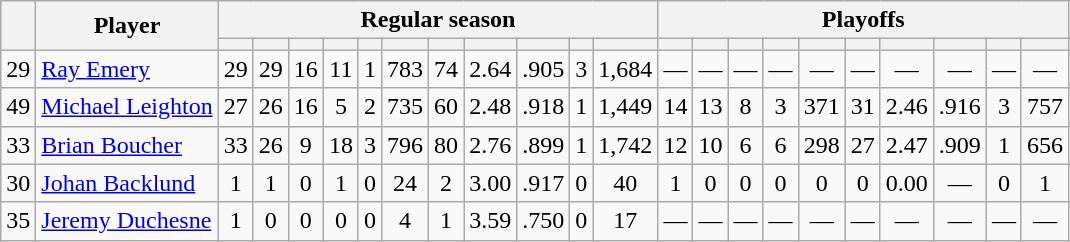<table class="wikitable plainrowheaders" style="text-align:center;">
<tr>
<th scope="col" rowspan="2"></th>
<th scope="col" rowspan="2">Player</th>
<th scope=colgroup colspan=11>Regular season</th>
<th scope=colgroup colspan=10>Playoffs</th>
</tr>
<tr>
<th scope="col"></th>
<th scope="col"></th>
<th scope="col"></th>
<th scope="col"></th>
<th scope="col"></th>
<th scope="col"></th>
<th scope="col"></th>
<th scope="col"></th>
<th scope="col"></th>
<th scope="col"></th>
<th scope="col"></th>
<th scope="col"></th>
<th scope="col"></th>
<th scope="col"></th>
<th scope="col"></th>
<th scope="col"></th>
<th scope="col"></th>
<th scope="col"></th>
<th scope="col"></th>
<th scope="col"></th>
<th scope="col"></th>
</tr>
<tr>
<td scope="row">29</td>
<td align="left"><a href='#'>Ray Emery</a></td>
<td>29</td>
<td>29</td>
<td>16</td>
<td>11</td>
<td>1</td>
<td>783</td>
<td>74</td>
<td>2.64</td>
<td>.905</td>
<td>3</td>
<td>1,684</td>
<td>—</td>
<td>—</td>
<td>—</td>
<td>—</td>
<td>—</td>
<td>—</td>
<td>—</td>
<td>—</td>
<td>—</td>
<td>—</td>
</tr>
<tr>
<td scope="row">49</td>
<td align="left"><a href='#'>Michael Leighton</a></td>
<td>27</td>
<td>26</td>
<td>16</td>
<td>5</td>
<td>2</td>
<td>735</td>
<td>60</td>
<td>2.48</td>
<td>.918</td>
<td>1</td>
<td>1,449</td>
<td>14</td>
<td>13</td>
<td>8</td>
<td>3</td>
<td>371</td>
<td>31</td>
<td>2.46</td>
<td>.916</td>
<td>3</td>
<td>757</td>
</tr>
<tr>
<td scope="row">33</td>
<td align="left"><a href='#'>Brian Boucher</a></td>
<td>33</td>
<td>26</td>
<td>9</td>
<td>18</td>
<td>3</td>
<td>796</td>
<td>80</td>
<td>2.76</td>
<td>.899</td>
<td>1</td>
<td>1,742</td>
<td>12</td>
<td>10</td>
<td>6</td>
<td>6</td>
<td>298</td>
<td>27</td>
<td>2.47</td>
<td>.909</td>
<td>1</td>
<td>656</td>
</tr>
<tr>
<td scope="row">30</td>
<td align="left"><a href='#'>Johan Backlund</a></td>
<td>1</td>
<td>1</td>
<td>0</td>
<td>1</td>
<td>0</td>
<td>24</td>
<td>2</td>
<td>3.00</td>
<td>.917</td>
<td>0</td>
<td>40</td>
<td>1</td>
<td>0</td>
<td>0</td>
<td>0</td>
<td>0</td>
<td>0</td>
<td>0.00</td>
<td>—</td>
<td>0</td>
<td>1</td>
</tr>
<tr>
<td scope="row">35</td>
<td align="left"><a href='#'>Jeremy Duchesne</a></td>
<td>1</td>
<td>0</td>
<td>0</td>
<td>0</td>
<td>0</td>
<td>4</td>
<td>1</td>
<td>3.59</td>
<td>.750</td>
<td>0</td>
<td>17</td>
<td>—</td>
<td>—</td>
<td>—</td>
<td>—</td>
<td>—</td>
<td>—</td>
<td>—</td>
<td>—</td>
<td>—</td>
<td>—</td>
</tr>
</table>
